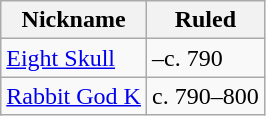<table class="wikitable">
<tr>
<th><strong>Nickname</strong></th>
<th><strong>Ruled</strong></th>
</tr>
<tr>
<td><a href='#'>Eight Skull</a></td>
<td>–c. 790</td>
</tr>
<tr>
<td><a href='#'>Rabbit God K</a></td>
<td>c. 790–800</td>
</tr>
</table>
